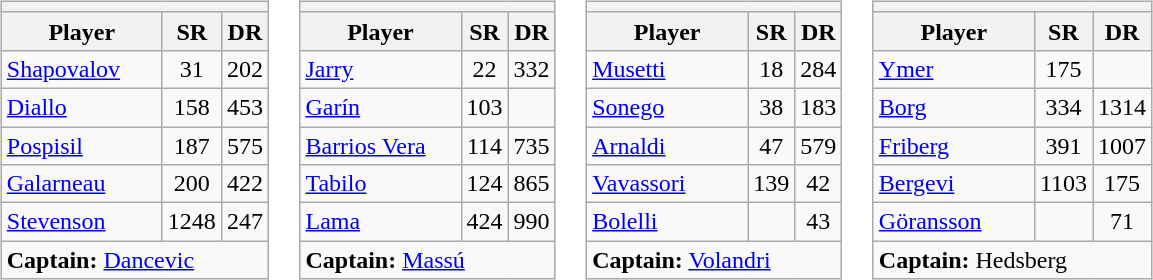<table>
<tr valign=top>
<td><br><table class="wikitable sortable nowrap">
<tr>
<th colspan=3></th>
</tr>
<tr>
<th width=100>Player</th>
<th width=20>SR</th>
<th width=20>DR</th>
</tr>
<tr>
<td><a href='#'>Shapovalov</a></td>
<td align=center>31</td>
<td align=center>202</td>
</tr>
<tr>
<td><a href='#'>Diallo</a></td>
<td align=center>158</td>
<td align=center>453</td>
</tr>
<tr>
<td><a href='#'>Pospisil</a></td>
<td align=center>187</td>
<td align=center>575</td>
</tr>
<tr>
<td><a href='#'>Galarneau</a></td>
<td align=center>200</td>
<td align=center>422</td>
</tr>
<tr>
<td><a href='#'>Stevenson</a></td>
<td align=center>1248</td>
<td align=center>247</td>
</tr>
<tr class="sortbottom">
<td colspan=3><strong>Captain:</strong> <a href='#'>Dancevic</a></td>
</tr>
</table>
</td>
<td><br><table class="wikitable sortable nowrap">
<tr>
<th colspan=3></th>
</tr>
<tr>
<th width=100>Player</th>
<th width=20>SR</th>
<th width=20>DR</th>
</tr>
<tr>
<td><a href='#'>Jarry</a></td>
<td align=center>22</td>
<td align=center>332</td>
</tr>
<tr>
<td><a href='#'>Garín</a></td>
<td align=center>103</td>
<td align=center></td>
</tr>
<tr>
<td><a href='#'>Barrios Vera</a></td>
<td align=center>114</td>
<td align=center>735</td>
</tr>
<tr>
<td><a href='#'>Tabilo</a></td>
<td align=center>124</td>
<td align=center>865</td>
</tr>
<tr>
<td><a href='#'>Lama</a></td>
<td align=center>424</td>
<td align=center>990</td>
</tr>
<tr class="sortbottom">
<td colspan=3><strong>Captain:</strong> <a href='#'>Massú</a></td>
</tr>
</table>
</td>
<td><br><table class="wikitable sortable nowrap">
<tr>
<th colspan=3></th>
</tr>
<tr>
<th width=100>Player</th>
<th width=20>SR</th>
<th width=20>DR</th>
</tr>
<tr>
<td><a href='#'>Musetti</a></td>
<td align=center>18</td>
<td align=center>284</td>
</tr>
<tr>
<td><a href='#'>Sonego</a></td>
<td align=center>38</td>
<td align=center>183</td>
</tr>
<tr>
<td><a href='#'>Arnaldi</a></td>
<td align=center>47</td>
<td align=center>579</td>
</tr>
<tr>
<td><a href='#'>Vavassori</a></td>
<td align=center>139</td>
<td align=center>42</td>
</tr>
<tr>
<td><a href='#'>Bolelli</a></td>
<td align=center></td>
<td align=center>43</td>
</tr>
<tr class="sortbottom">
<td colspan=3><strong>Captain:</strong> <a href='#'>Volandri</a></td>
</tr>
</table>
</td>
<td><br><table class="wikitable sortable nowrap">
<tr>
<th colspan=3></th>
</tr>
<tr>
<th width=100>Player</th>
<th width=20>SR</th>
<th width=20>DR</th>
</tr>
<tr>
<td><a href='#'>Ymer</a></td>
<td align=center>175</td>
<td align=center></td>
</tr>
<tr>
<td><a href='#'>Borg</a></td>
<td align=center>334</td>
<td align=center>1314</td>
</tr>
<tr>
<td><a href='#'>Friberg</a></td>
<td align=center>391</td>
<td align=center>1007</td>
</tr>
<tr>
<td><a href='#'>Bergevi</a></td>
<td align=center>1103</td>
<td align=center>175</td>
</tr>
<tr>
<td><a href='#'>Göransson</a></td>
<td align=center></td>
<td align=center>71</td>
</tr>
<tr class="sortbottom">
<td colspan=3><strong>Captain:</strong> Hedsberg</td>
</tr>
</table>
</td>
</tr>
</table>
